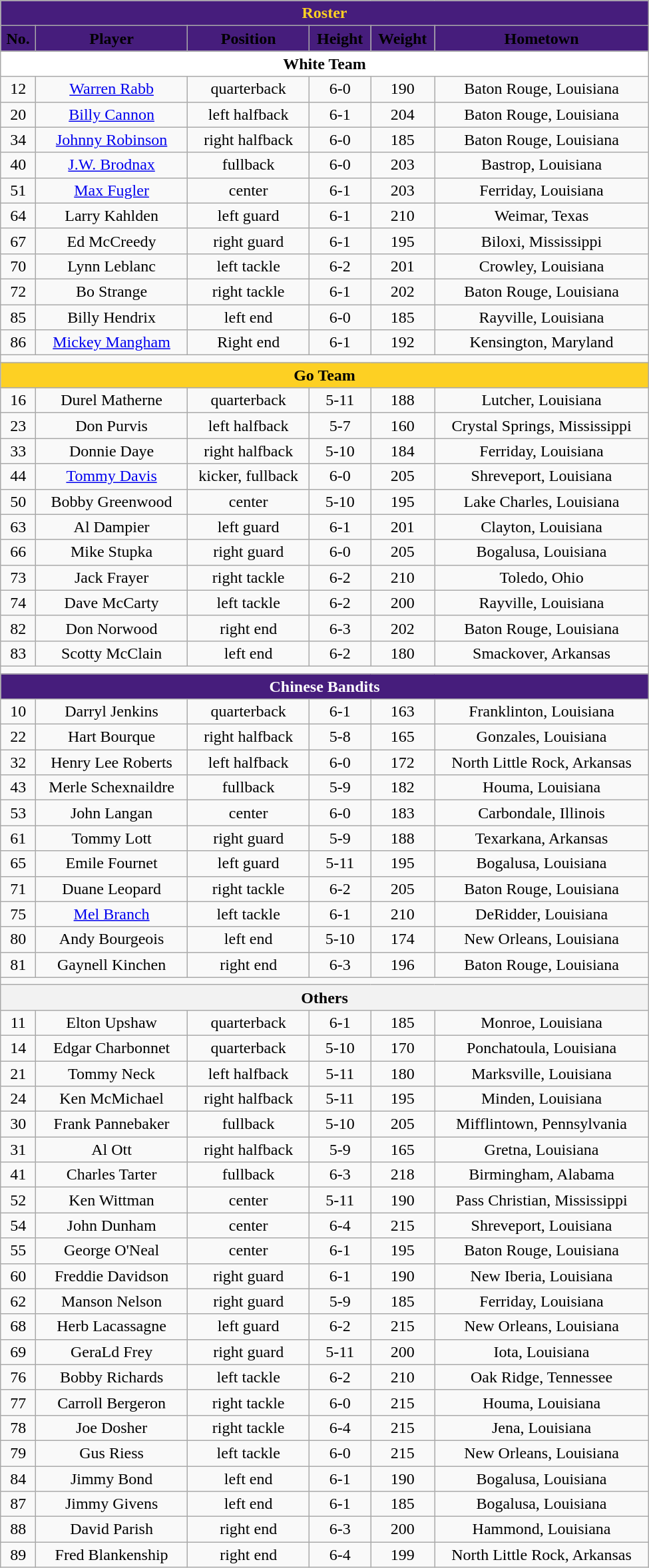<table class="wikitable collapsible" style="margin: left; text-align:right; width:650px;">
<tr>
<th style="background-color:#461d7c; color:#FDD023;" colspan="6">Roster</th>
</tr>
<tr style="text-align:center;">
<th style="background:#461d7c;" align="center"><span>No.</span></th>
<th style="background:#461d7c;" align="center"><span>Player</span></th>
<th style="background:#461d7c;" align="center"><span>Position</span></th>
<th style="background:#461d7c;" align="center"><span>Height</span></th>
<th style="background:#461d7c;" align="center"><span>Weight</span></th>
<th style="background:#461d7c;" align="center"><span>Hometown</span></th>
</tr>
<tr style="text-align:center;">
<th style="background:#FFFFFF;" align="center;" colspan="6">White Team</th>
</tr>
<tr style="text-align:center;">
<td>12</td>
<td><a href='#'>Warren Rabb</a></td>
<td>quarterback</td>
<td>6-0</td>
<td>190</td>
<td>Baton Rouge, Louisiana</td>
</tr>
<tr style="text-align:center;">
<td>20</td>
<td><a href='#'>Billy Cannon</a></td>
<td>left halfback</td>
<td>6-1</td>
<td>204</td>
<td>Baton Rouge, Louisiana</td>
</tr>
<tr style="text-align:center;">
<td>34</td>
<td><a href='#'>Johnny Robinson</a></td>
<td>right halfback</td>
<td>6-0</td>
<td>185</td>
<td>Baton Rouge, Louisiana</td>
</tr>
<tr style="text-align:center;">
<td>40</td>
<td><a href='#'>J.W. Brodnax</a></td>
<td>fullback</td>
<td>6-0</td>
<td>203</td>
<td>Bastrop, Louisiana</td>
</tr>
<tr style="text-align:center;">
<td>51</td>
<td><a href='#'>Max Fugler</a></td>
<td>center</td>
<td>6-1</td>
<td>203</td>
<td>Ferriday, Louisiana</td>
</tr>
<tr style="text-align:center;">
<td>64</td>
<td>Larry Kahlden</td>
<td>left guard</td>
<td>6-1</td>
<td>210</td>
<td>Weimar, Texas</td>
</tr>
<tr style="text-align:center;">
<td>67</td>
<td>Ed McCreedy</td>
<td>right guard</td>
<td>6-1</td>
<td>195</td>
<td>Biloxi, Mississippi</td>
</tr>
<tr style="text-align:center;">
<td>70</td>
<td>Lynn Leblanc</td>
<td>left tackle</td>
<td>6-2</td>
<td>201</td>
<td>Crowley, Louisiana</td>
</tr>
<tr style="text-align:center;">
<td>72</td>
<td>Bo Strange</td>
<td>right tackle</td>
<td>6-1</td>
<td>202</td>
<td>Baton Rouge, Louisiana</td>
</tr>
<tr style="text-align:center;">
<td>85</td>
<td>Billy Hendrix</td>
<td>left end</td>
<td>6-0</td>
<td>185</td>
<td>Rayville, Louisiana</td>
</tr>
<tr style="text-align:center;">
<td>86</td>
<td><a href='#'>Mickey Mangham</a></td>
<td>Right end</td>
<td>6-1</td>
<td>192</td>
<td>Kensington, Maryland</td>
</tr>
<tr>
<td colspan=6;></td>
</tr>
<tr>
<th style="background:#FDD023;" align="center;" colspan="6">Go Team</th>
</tr>
<tr style="text-align:center;">
<td>16</td>
<td>Durel Matherne</td>
<td>quarterback</td>
<td>5-11</td>
<td>188</td>
<td>Lutcher, Louisiana</td>
</tr>
<tr style="text-align:center;">
<td>23</td>
<td>Don Purvis</td>
<td>left halfback</td>
<td>5-7</td>
<td>160</td>
<td>Crystal Springs, Mississippi</td>
</tr>
<tr style="text-align:center;">
<td>33</td>
<td>Donnie Daye</td>
<td>right halfback</td>
<td>5-10</td>
<td>184</td>
<td>Ferriday, Louisiana</td>
</tr>
<tr style="text-align:center;">
<td>44</td>
<td><a href='#'>Tommy Davis</a></td>
<td>kicker, fullback</td>
<td>6-0</td>
<td>205</td>
<td>Shreveport, Louisiana</td>
</tr>
<tr style="text-align:center;">
<td>50</td>
<td>Bobby Greenwood</td>
<td>center</td>
<td>5-10</td>
<td>195</td>
<td>Lake Charles, Louisiana</td>
</tr>
<tr style="text-align:center;">
<td>63</td>
<td>Al Dampier</td>
<td>left guard</td>
<td>6-1</td>
<td>201</td>
<td>Clayton, Louisiana</td>
</tr>
<tr style="text-align:center;">
<td>66</td>
<td>Mike Stupka</td>
<td>right guard</td>
<td>6-0</td>
<td>205</td>
<td>Bogalusa, Louisiana</td>
</tr>
<tr style="text-align:center;">
<td>73</td>
<td>Jack Frayer</td>
<td>right tackle</td>
<td>6-2</td>
<td>210</td>
<td>Toledo, Ohio</td>
</tr>
<tr style="text-align:center;">
<td>74</td>
<td>Dave McCarty</td>
<td>left tackle</td>
<td>6-2</td>
<td>200</td>
<td>Rayville, Louisiana</td>
</tr>
<tr style="text-align:center;">
<td>82</td>
<td>Don Norwood</td>
<td>right end</td>
<td>6-3</td>
<td>202</td>
<td>Baton Rouge, Louisiana</td>
</tr>
<tr style="text-align:center;">
<td>83</td>
<td>Scotty McClain</td>
<td>left end</td>
<td>6-2</td>
<td>180</td>
<td>Smackover, Arkansas</td>
</tr>
<tr>
<td colspan=6></td>
</tr>
<tr>
<th style="background:#461d7c; color:#FFFFFF;" align="center;" colspan="6">Chinese Bandits</th>
</tr>
<tr style="text-align:center;">
<td>10</td>
<td>Darryl Jenkins</td>
<td>quarterback</td>
<td>6-1</td>
<td>163</td>
<td>Franklinton, Louisiana</td>
</tr>
<tr style="text-align:center;">
<td>22</td>
<td>Hart Bourque</td>
<td>right halfback</td>
<td>5-8</td>
<td>165</td>
<td>Gonzales, Louisiana</td>
</tr>
<tr style="text-align:center;">
<td>32</td>
<td>Henry Lee Roberts</td>
<td>left halfback</td>
<td>6-0</td>
<td>172</td>
<td>North Little Rock, Arkansas</td>
</tr>
<tr style="text-align:center;">
<td>43</td>
<td>Merle Schexnaildre</td>
<td>fullback</td>
<td>5-9</td>
<td>182</td>
<td>Houma, Louisiana</td>
</tr>
<tr style="text-align:center;">
<td>53</td>
<td>John Langan</td>
<td>center</td>
<td>6-0</td>
<td>183</td>
<td>Carbondale, Illinois</td>
</tr>
<tr style="text-align:center;">
<td>61</td>
<td>Tommy Lott</td>
<td>right guard</td>
<td>5-9</td>
<td>188</td>
<td>Texarkana, Arkansas</td>
</tr>
<tr style="text-align:center;">
<td>65</td>
<td>Emile Fournet</td>
<td>left guard</td>
<td>5-11</td>
<td>195</td>
<td>Bogalusa, Louisiana</td>
</tr>
<tr style="text-align:center;">
<td>71</td>
<td>Duane Leopard</td>
<td>right tackle</td>
<td>6-2</td>
<td>205</td>
<td>Baton Rouge, Louisiana</td>
</tr>
<tr style="text-align:center;">
<td>75</td>
<td><a href='#'>Mel Branch</a></td>
<td>left tackle</td>
<td>6-1</td>
<td>210</td>
<td>DeRidder, Louisiana</td>
</tr>
<tr style="text-align:center;">
<td>80</td>
<td>Andy Bourgeois</td>
<td>left end</td>
<td>5-10</td>
<td>174</td>
<td>New Orleans, Louisiana</td>
</tr>
<tr style="text-align:center;">
<td>81</td>
<td>Gaynell Kinchen</td>
<td>right end</td>
<td>6-3</td>
<td>196</td>
<td>Baton Rouge, Louisiana</td>
</tr>
<tr>
<td colspan=6></td>
</tr>
<tr>
<th colspan="6">Others</th>
</tr>
<tr style="text-align:center;">
<td>11</td>
<td>Elton Upshaw</td>
<td>quarterback</td>
<td>6-1</td>
<td>185</td>
<td>Monroe, Louisiana</td>
</tr>
<tr style="text-align:center;">
<td>14</td>
<td>Edgar Charbonnet</td>
<td>quarterback</td>
<td>5-10</td>
<td>170</td>
<td>Ponchatoula, Louisiana</td>
</tr>
<tr style="text-align:center;">
<td>21</td>
<td>Tommy Neck</td>
<td>left halfback</td>
<td>5-11</td>
<td>180</td>
<td>Marksville, Louisiana</td>
</tr>
<tr style="text-align:center;">
<td>24</td>
<td>Ken McMichael</td>
<td>right halfback</td>
<td>5-11</td>
<td>195</td>
<td>Minden, Louisiana</td>
</tr>
<tr style="text-align:center;">
<td>30</td>
<td>Frank Pannebaker</td>
<td>fullback</td>
<td>5-10</td>
<td>205</td>
<td>Mifflintown, Pennsylvania</td>
</tr>
<tr style="text-align:center;">
<td>31</td>
<td>Al Ott</td>
<td>right halfback</td>
<td>5-9</td>
<td>165</td>
<td>Gretna, Louisiana</td>
</tr>
<tr style="text-align:center;">
<td>41</td>
<td>Charles Tarter</td>
<td>fullback</td>
<td>6-3</td>
<td>218</td>
<td>Birmingham, Alabama</td>
</tr>
<tr style="text-align:center;">
<td>52</td>
<td>Ken Wittman</td>
<td>center</td>
<td>5-11</td>
<td>190</td>
<td>Pass Christian, Mississippi</td>
</tr>
<tr style="text-align:center;">
<td>54</td>
<td>John Dunham</td>
<td>center</td>
<td>6-4</td>
<td>215</td>
<td>Shreveport, Louisiana</td>
</tr>
<tr style="text-align:center;">
<td>55</td>
<td>George O'Neal</td>
<td>center</td>
<td>6-1</td>
<td>195</td>
<td>Baton Rouge, Louisiana</td>
</tr>
<tr style="text-align:center;">
<td>60</td>
<td>Freddie Davidson</td>
<td>right guard</td>
<td>6-1</td>
<td>190</td>
<td>New Iberia, Louisiana</td>
</tr>
<tr style="text-align:center;">
<td>62</td>
<td>Manson Nelson</td>
<td>right guard</td>
<td>5-9</td>
<td>185</td>
<td>Ferriday, Louisiana</td>
</tr>
<tr style="text-align:center;">
<td>68</td>
<td>Herb Lacassagne</td>
<td>left guard</td>
<td>6-2</td>
<td>215</td>
<td>New Orleans, Louisiana</td>
</tr>
<tr style="text-align:center;">
<td>69</td>
<td>GeraLd Frey</td>
<td>right guard</td>
<td>5-11</td>
<td>200</td>
<td>Iota, Louisiana</td>
</tr>
<tr style="text-align:center;">
<td>76</td>
<td>Bobby Richards</td>
<td>left tackle</td>
<td>6-2</td>
<td>210</td>
<td>Oak Ridge, Tennessee</td>
</tr>
<tr style="text-align:center;">
<td>77</td>
<td>Carroll Bergeron</td>
<td>right tackle</td>
<td>6-0</td>
<td>215</td>
<td>Houma, Louisiana</td>
</tr>
<tr style="text-align:center;">
<td>78</td>
<td>Joe Dosher</td>
<td>right tackle</td>
<td>6-4</td>
<td>215</td>
<td>Jena, Louisiana</td>
</tr>
<tr style="text-align:center;">
<td>79</td>
<td>Gus Riess</td>
<td>left tackle</td>
<td>6-0</td>
<td>215</td>
<td>New Orleans, Louisiana</td>
</tr>
<tr style="text-align:center;">
<td>84</td>
<td>Jimmy Bond</td>
<td>left end</td>
<td>6-1</td>
<td>190</td>
<td>Bogalusa, Louisiana</td>
</tr>
<tr style="text-align:center;">
<td>87</td>
<td>Jimmy Givens</td>
<td>left end</td>
<td>6-1</td>
<td>185</td>
<td>Bogalusa, Louisiana</td>
</tr>
<tr style="text-align:center;">
<td>88</td>
<td>David Parish</td>
<td>right end</td>
<td>6-3</td>
<td>200</td>
<td>Hammond, Louisiana</td>
</tr>
<tr style="text-align:center;">
<td>89</td>
<td>Fred Blankenship</td>
<td>right end</td>
<td>6-4</td>
<td>199</td>
<td>North Little Rock, Arkansas</td>
</tr>
</table>
